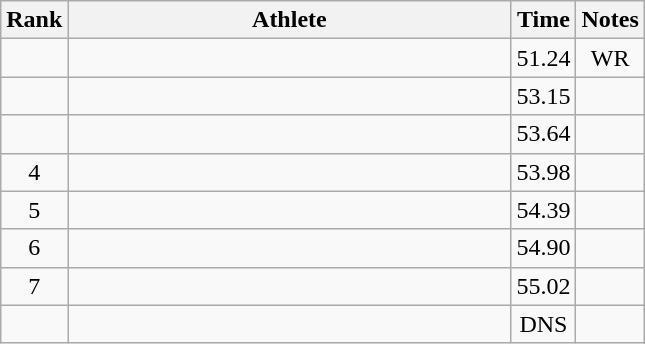<table class="wikitable" style="text-align:center">
<tr>
<th>Rank</th>
<th Style="width:18em">Athlete</th>
<th>Time</th>
<th>Notes</th>
</tr>
<tr>
<td></td>
<td style="text-align:left"></td>
<td>51.24</td>
<td>WR</td>
</tr>
<tr>
<td></td>
<td style="text-align:left"></td>
<td>53.15</td>
<td></td>
</tr>
<tr>
<td></td>
<td style="text-align:left"></td>
<td>53.64</td>
<td></td>
</tr>
<tr>
<td>4</td>
<td style="text-align:left"></td>
<td>53.98</td>
<td></td>
</tr>
<tr>
<td>5</td>
<td style="text-align:left"></td>
<td>54.39</td>
<td></td>
</tr>
<tr>
<td>6</td>
<td style="text-align:left"></td>
<td>54.90</td>
<td></td>
</tr>
<tr>
<td>7</td>
<td style="text-align:left"></td>
<td>55.02</td>
<td></td>
</tr>
<tr>
<td></td>
<td style="text-align:left"></td>
<td>DNS</td>
<td></td>
</tr>
</table>
